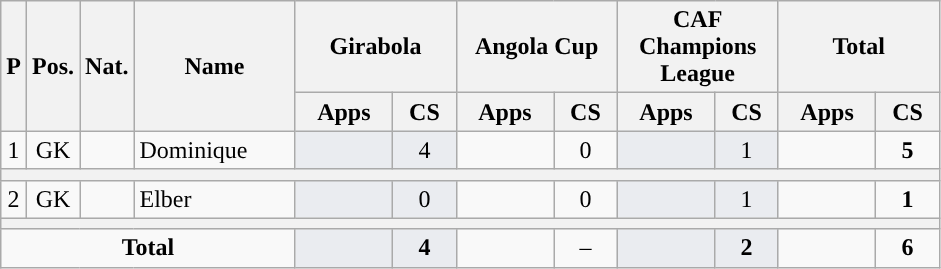<table class="wikitable sortable" style="text-align:center">
<tr>
<th style="text-align:center;" rowspan="2">P</th>
<th style="text-align:center;" rowspan="2">Pos.</th>
<th style="text-align:center;" rowspan="2">Nat.</th>
<th style="text-align:center; width:100px;" rowspan="2">Name</th>
<th style="text-align:center; width:100px;" colspan="2">Girabola</th>
<th style="text-align:center; width:100px;" colspan="2">Angola Cup</th>
<th style="text-align:center; width:100px;" colspan="2">CAF Champions League</th>
<th style="text-align:center; width:100px;" colspan="2">Total</th>
</tr>
<tr>
<th style="text-align:center;">Apps</th>
<th style="text-align:center;">CS</th>
<th style="text-align:center;">Apps</th>
<th style="text-align:center;">CS</th>
<th style="text-align:center;">Apps</th>
<th style="text-align:center;">CS</th>
<th style="text-align:center;">Apps</th>
<th style="text-align:center;">CS</th>
</tr>
<tr>
<td>1</td>
<td>GK</td>
<td></td>
<td align=left>Dominique</td>
<td style="background:#eaecf0;"><em></em></td>
<td style="background:#eaecf0;">4</td>
<td><em></em></td>
<td>0</td>
<td style="background:#eaecf0;"><em></em></td>
<td style="background:#eaecf0;">1</td>
<td><strong><em></em></strong></td>
<td><strong>5</strong></td>
</tr>
<tr>
<th colspan=14></th>
</tr>
<tr>
<td>2</td>
<td>GK</td>
<td></td>
<td align=left>Elber</td>
<td style="background:#eaecf0;"><em></em></td>
<td style="background:#eaecf0;">0</td>
<td><em></em></td>
<td>0</td>
<td style="background:#eaecf0;"><em></em></td>
<td style="background:#eaecf0;">1</td>
<td><strong><em></em></strong></td>
<td><strong>1</strong></td>
</tr>
<tr>
<th colspan=14></th>
</tr>
<tr>
<td colspan=4><strong>Total</strong></td>
<td style="background:#eaecf0;"></td>
<td style="background:#eaecf0;"><strong>4</strong></td>
<td></td>
<td>–</td>
<td style="background:#eaecf0;"></td>
<td style="background:#eaecf0;"><strong>2</strong></td>
<td></td>
<td><strong>6</strong></td>
</tr>
</table>
